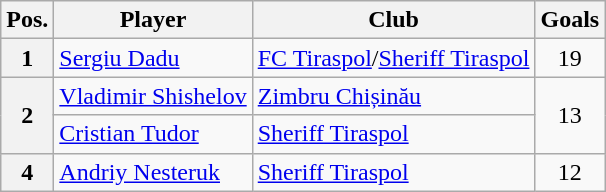<table class="wikitable">
<tr>
<th>Pos.</th>
<th>Player</th>
<th>Club</th>
<th>Goals</th>
</tr>
<tr>
<th align=center>1</th>
<td> <a href='#'>Sergiu Dadu</a></td>
<td><a href='#'>FC Tiraspol</a>/<a href='#'>Sheriff Tiraspol</a></td>
<td align=center>19</td>
</tr>
<tr>
<th rowspan=2 align=center>2</th>
<td> <a href='#'>Vladimir Shishelov</a></td>
<td><a href='#'>Zimbru Chișinău</a></td>
<td rowspan=2 align=center>13</td>
</tr>
<tr>
<td> <a href='#'>Cristian Tudor</a></td>
<td><a href='#'>Sheriff Tiraspol</a></td>
</tr>
<tr>
<th align=center>4</th>
<td> <a href='#'>Andriy Nesteruk</a></td>
<td><a href='#'>Sheriff Tiraspol</a></td>
<td align=center>12</td>
</tr>
</table>
